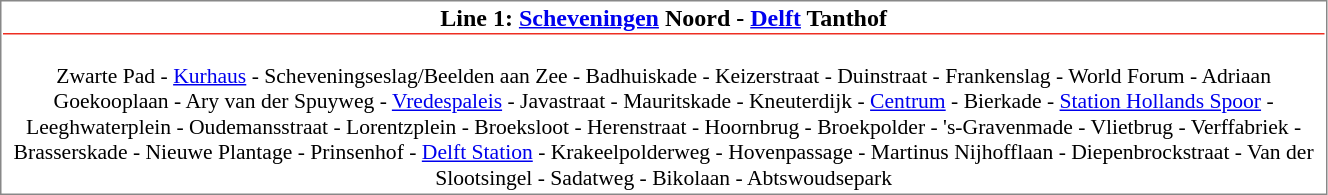<table align=left cellspacing=1 style="border:1px solid #888888;" width="70%">
<tr>
<td align=center style="border-bottom:1px solid #EE2E22;"><strong>Line 1: <a href='#'>Scheveningen</a> Noord - <a href='#'>Delft</a> Tanthof</strong></td>
</tr>
<tr>
<td align="center" style="font-size: 90%;" colspan="2"><br>Zwarte Pad - <a href='#'>Kurhaus</a> - Scheveningseslag/Beelden aan Zee - Badhuiskade - Keizerstraat - Duinstraat - Frankenslag - World Forum - Adriaan Goekooplaan - Ary van der Spuyweg - <a href='#'>Vredespaleis</a> - Javastraat - Mauritskade - Kneuterdijk - <a href='#'>Centrum</a> - Bierkade - <a href='#'>Station Hollands Spoor</a> - Leeghwaterplein - Oudemansstraat - Lorentzplein - Broeksloot - Herenstraat - Hoornbrug - Broekpolder - 's-Gravenmade - Vlietbrug - Verffabriek - Brasserskade - Nieuwe Plantage - Prinsenhof - <a href='#'>Delft Station</a> - Krakeelpolderweg - Hovenpassage - Martinus Nijhofflaan - Diepenbrockstraat - Van der Slootsingel - Sadatweg - Bikolaan - Abtswoudsepark</td>
</tr>
</table>
